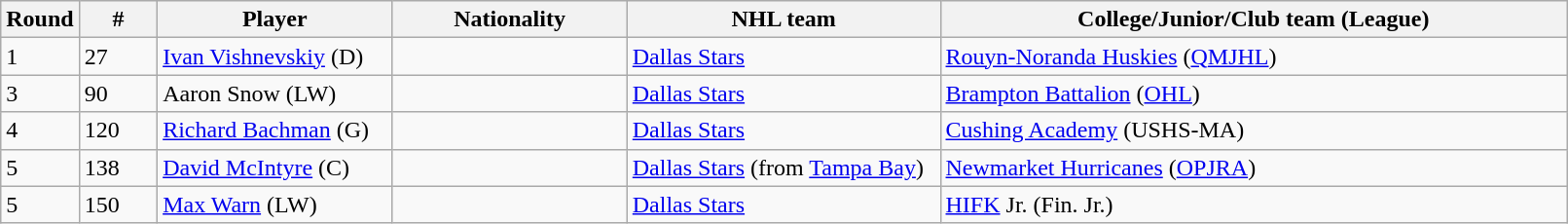<table class="wikitable">
<tr>
<th bgcolor="#DDDDFF" width="5%">Round</th>
<th bgcolor="#DDDDFF" width="5%">#</th>
<th bgcolor="#DDDDFF" width="15%">Player</th>
<th bgcolor="#DDDDFF" width="15%">Nationality</th>
<th bgcolor="#DDDDFF" width="20%">NHL team</th>
<th bgcolor="#DDDDFF" width="100%">College/Junior/Club team (League)</th>
</tr>
<tr>
<td>1</td>
<td>27</td>
<td><a href='#'>Ivan Vishnevskiy</a> (D)</td>
<td></td>
<td><a href='#'>Dallas Stars</a></td>
<td><a href='#'>Rouyn-Noranda Huskies</a> (<a href='#'>QMJHL</a>)</td>
</tr>
<tr>
<td>3</td>
<td>90</td>
<td>Aaron Snow (LW)</td>
<td></td>
<td><a href='#'>Dallas Stars</a></td>
<td><a href='#'>Brampton Battalion</a> (<a href='#'>OHL</a>)</td>
</tr>
<tr>
<td>4</td>
<td>120</td>
<td><a href='#'>Richard Bachman</a> (G)</td>
<td></td>
<td><a href='#'>Dallas Stars</a></td>
<td><a href='#'>Cushing Academy</a> (USHS-MA)</td>
</tr>
<tr>
<td>5</td>
<td>138</td>
<td><a href='#'>David McIntyre</a> (C)</td>
<td></td>
<td><a href='#'>Dallas Stars</a> (from <a href='#'>Tampa Bay</a>)</td>
<td><a href='#'>Newmarket Hurricanes</a> (<a href='#'>OPJRA</a>)</td>
</tr>
<tr>
<td>5</td>
<td>150</td>
<td><a href='#'>Max Warn</a> (LW)</td>
<td></td>
<td><a href='#'>Dallas Stars</a></td>
<td><a href='#'>HIFK</a> Jr. (Fin. Jr.)</td>
</tr>
</table>
